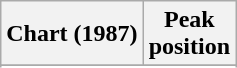<table class="wikitable sortable plainrowheaders" style="text-align:center">
<tr>
<th scope="col">Chart (1987)</th>
<th scope="col">Peak<br>position</th>
</tr>
<tr>
</tr>
<tr>
</tr>
<tr>
</tr>
</table>
